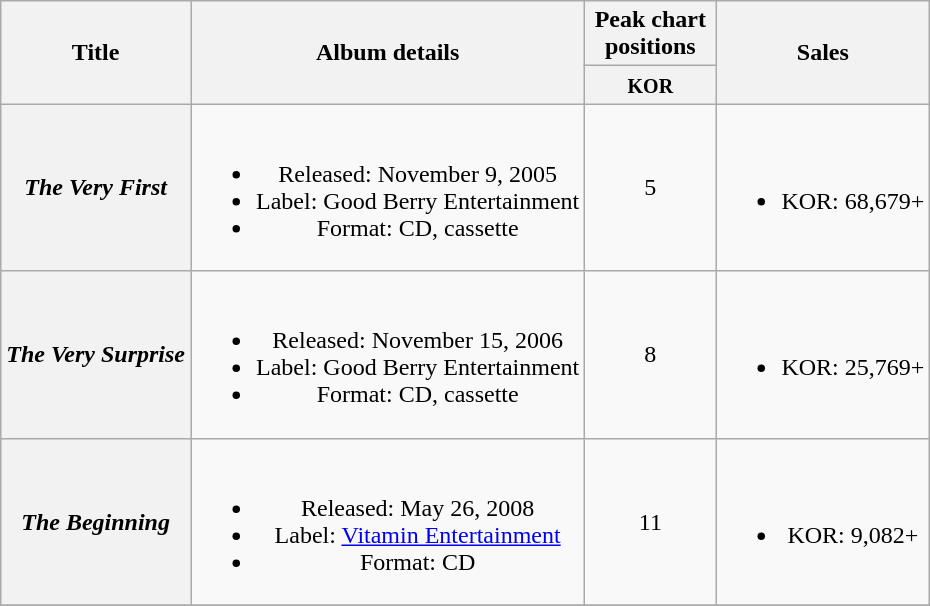<table class="wikitable plainrowheaders" style="text-align:center;">
<tr>
<th scope="col" rowspan="2">Title</th>
<th scope="col" rowspan="2">Album details</th>
<th scope="col" colspan="1" style="width:5em;">Peak chart positions</th>
<th scope="col" rowspan="2">Sales</th>
</tr>
<tr>
<th><small>KOR</small><br></th>
</tr>
<tr>
<th scope="row"><em>The Very First</em></th>
<td><br><ul><li>Released: November 9, 2005</li><li>Label: Good Berry Entertainment</li><li>Format: CD, cassette</li></ul></td>
<td>5</td>
<td><br><ul><li>KOR: 68,679+</li></ul></td>
</tr>
<tr>
<th scope="row"><em>The Very Surprise</em></th>
<td><br><ul><li>Released: November 15, 2006</li><li>Label: Good Berry Entertainment</li><li>Format: CD, cassette</li></ul></td>
<td>8</td>
<td><br><ul><li>KOR: 25,769+</li></ul></td>
</tr>
<tr>
<th scope="row"><em>The Beginning</em></th>
<td><br><ul><li>Released: May 26, 2008</li><li>Label: <a href='#'>Vitamin Entertainment</a></li><li>Format: CD</li></ul></td>
<td>11</td>
<td><br><ul><li>KOR: 9,082+</li></ul></td>
</tr>
<tr>
</tr>
</table>
